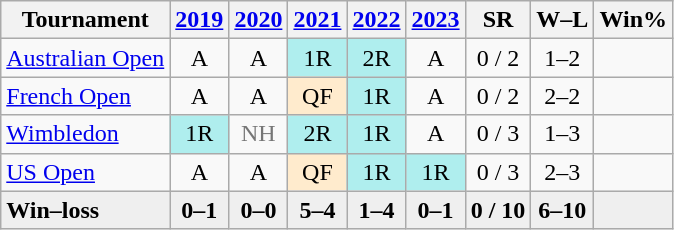<table class="wikitable" style=text-align:center>
<tr>
<th>Tournament</th>
<th><a href='#'>2019</a></th>
<th><a href='#'>2020</a></th>
<th><a href='#'>2021</a></th>
<th><a href='#'>2022</a></th>
<th><a href='#'>2023</a></th>
<th>SR</th>
<th>W–L</th>
<th>Win%</th>
</tr>
<tr>
<td align=left><a href='#'>Australian Open</a></td>
<td>A</td>
<td>A</td>
<td bgcolor=afeeee>1R</td>
<td bgcolor=afeeee>2R</td>
<td>A</td>
<td>0 / 2</td>
<td>1–2</td>
<td></td>
</tr>
<tr>
<td align=left><a href='#'>French Open</a></td>
<td>A</td>
<td>A</td>
<td bgcolor=ffebcd>QF</td>
<td bgcolor=afeeee>1R</td>
<td>A</td>
<td>0 / 2</td>
<td>2–2</td>
<td></td>
</tr>
<tr>
<td align=left><a href='#'>Wimbledon</a></td>
<td bgcolor=afeeee>1R</td>
<td style=color:#767676>NH</td>
<td bgcolor=afeeee>2R</td>
<td bgcolor=afeeee>1R</td>
<td>A</td>
<td>0 / 3</td>
<td>1–3</td>
<td></td>
</tr>
<tr>
<td align=left><a href='#'>US Open</a></td>
<td>A</td>
<td>A</td>
<td bgcolor=ffebcd>QF</td>
<td bgcolor=afeeee>1R</td>
<td bgcolor=afeeee>1R</td>
<td>0 / 3</td>
<td>2–3</td>
<td></td>
</tr>
<tr style=background:#efefef;font-weight:bold>
<td align=left>Win–loss</td>
<td>0–1</td>
<td>0–0</td>
<td>5–4</td>
<td>1–4</td>
<td>0–1</td>
<td>0 / 10</td>
<td>6–10</td>
<td></td>
</tr>
</table>
